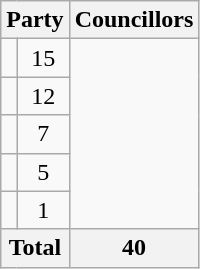<table class="wikitable">
<tr>
<th colspan=2>Party</th>
<th>Councillors</th>
</tr>
<tr>
<td></td>
<td align=center>15</td>
</tr>
<tr>
<td></td>
<td align=center>12</td>
</tr>
<tr>
<td></td>
<td align=center>7</td>
</tr>
<tr>
<td></td>
<td align=center>5</td>
</tr>
<tr>
<td></td>
<td align=center>1</td>
</tr>
<tr>
<th colspan=2>Total</th>
<th align=center>40</th>
</tr>
</table>
